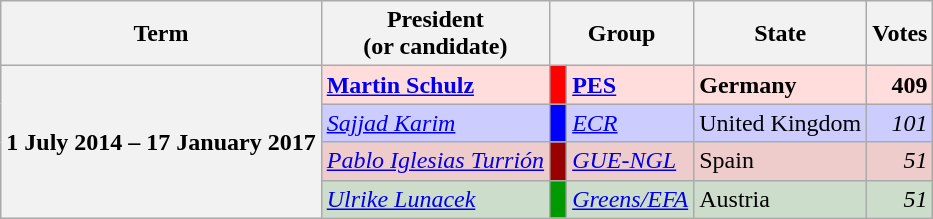<table class="wikitable">
<tr>
<th>Term</th>
<th>President<br>(or candidate)</th>
<th colspan=2>Group</th>
<th>State</th>
<th>Votes</th>
</tr>
<tr bgcolor=#FFDDDD>
<th rowspan=4>1 July 2014 – 17 January 2017</th>
<td><strong><a href='#'>Martin Schulz</a></strong></td>
<td bgcolor=#FF0000> </td>
<td><strong><a href='#'>PES</a></strong></td>
<td><strong> Germany</strong></td>
<td align=right><strong>409</strong></td>
</tr>
<tr bgcolor=#CCCCFF>
<td><em><a href='#'>Sajjad Karim</a></em></td>
<td bgcolor=#0000FF> </td>
<td><em><a href='#'>ECR</a></em></td>
<td> United Kingdom</td>
<td align=right><em>101</em></td>
</tr>
<tr bgcolor=#EECCCC>
<td><em><a href='#'>Pablo Iglesias Turrión</a></em></td>
<td bgcolor=#990000> </td>
<td><em><a href='#'>GUE-NGL</a></em></td>
<td> Spain</td>
<td align=right><em>51</em></td>
</tr>
<tr bgcolor=#CCDDCC>
<td><em><a href='#'>Ulrike Lunacek</a></em></td>
<td bgcolor=#009900> </td>
<td><em><a href='#'>Greens/EFA</a></em></td>
<td> Austria</td>
<td align=right><em>51</em></td>
</tr>
</table>
